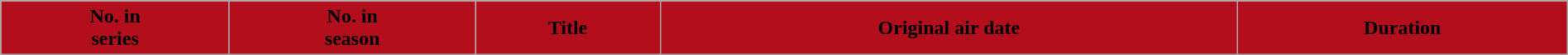<table class="wikitable plainrowheaders" style="width:100%">
<tr style="color:black">
<th style="background:#B30E1C;">No. in<br>series</th>
<th style="background:#B30E1C;">No. in<br>season</th>
<th style="background:#B30E1C;">Title</th>
<th style="background:#B30E1C;">Original air date</th>
<th style="background:#B30E1C;">Duration<br>








</th>
</tr>
</table>
